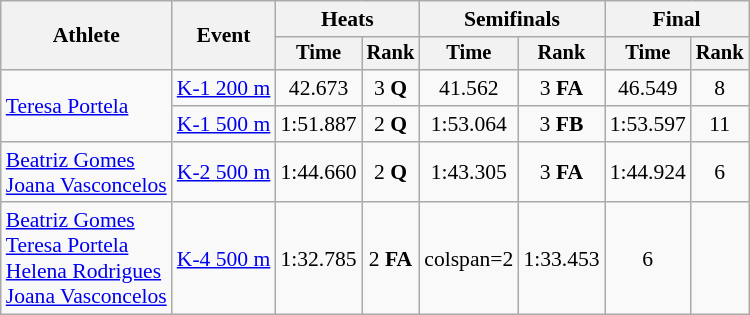<table class=wikitable style="font-size:90%">
<tr>
<th rowspan="2">Athlete</th>
<th rowspan="2">Event</th>
<th colspan=2>Heats</th>
<th colspan=2>Semifinals</th>
<th colspan=2>Final</th>
</tr>
<tr style="font-size:95%">
<th>Time</th>
<th>Rank</th>
<th>Time</th>
<th>Rank</th>
<th>Time</th>
<th>Rank</th>
</tr>
<tr align=center>
<td align=left rowspan=2><a href='#'>Teresa Portela</a></td>
<td align=left><a href='#'>K-1 200 m</a></td>
<td>42.673</td>
<td>3 <strong>Q</strong></td>
<td>41.562</td>
<td>3 <strong>FA</strong></td>
<td>46.549</td>
<td>8</td>
</tr>
<tr align=center>
<td align=left><a href='#'>K-1 500 m</a></td>
<td>1:51.887</td>
<td>2 <strong>Q</strong></td>
<td>1:53.064</td>
<td>3 <strong>FB</strong></td>
<td>1:53.597</td>
<td>11</td>
</tr>
<tr align=center>
<td align=left><a href='#'>Beatriz Gomes</a><br><a href='#'>Joana Vasconcelos</a></td>
<td align=left><a href='#'>K-2 500 m</a></td>
<td>1:44.660</td>
<td>2 <strong>Q</strong></td>
<td>1:43.305</td>
<td>3 <strong>FA</strong></td>
<td>1:44.924</td>
<td>6</td>
</tr>
<tr align=center>
<td align=left><a href='#'>Beatriz Gomes</a><br><a href='#'>Teresa Portela</a><br><a href='#'>Helena Rodrigues</a><br><a href='#'>Joana Vasconcelos</a></td>
<td align=left><a href='#'>K-4 500 m</a></td>
<td>1:32.785</td>
<td>2 <strong>FA</strong></td>
<td>colspan=2 </td>
<td>1:33.453</td>
<td>6</td>
</tr>
</table>
